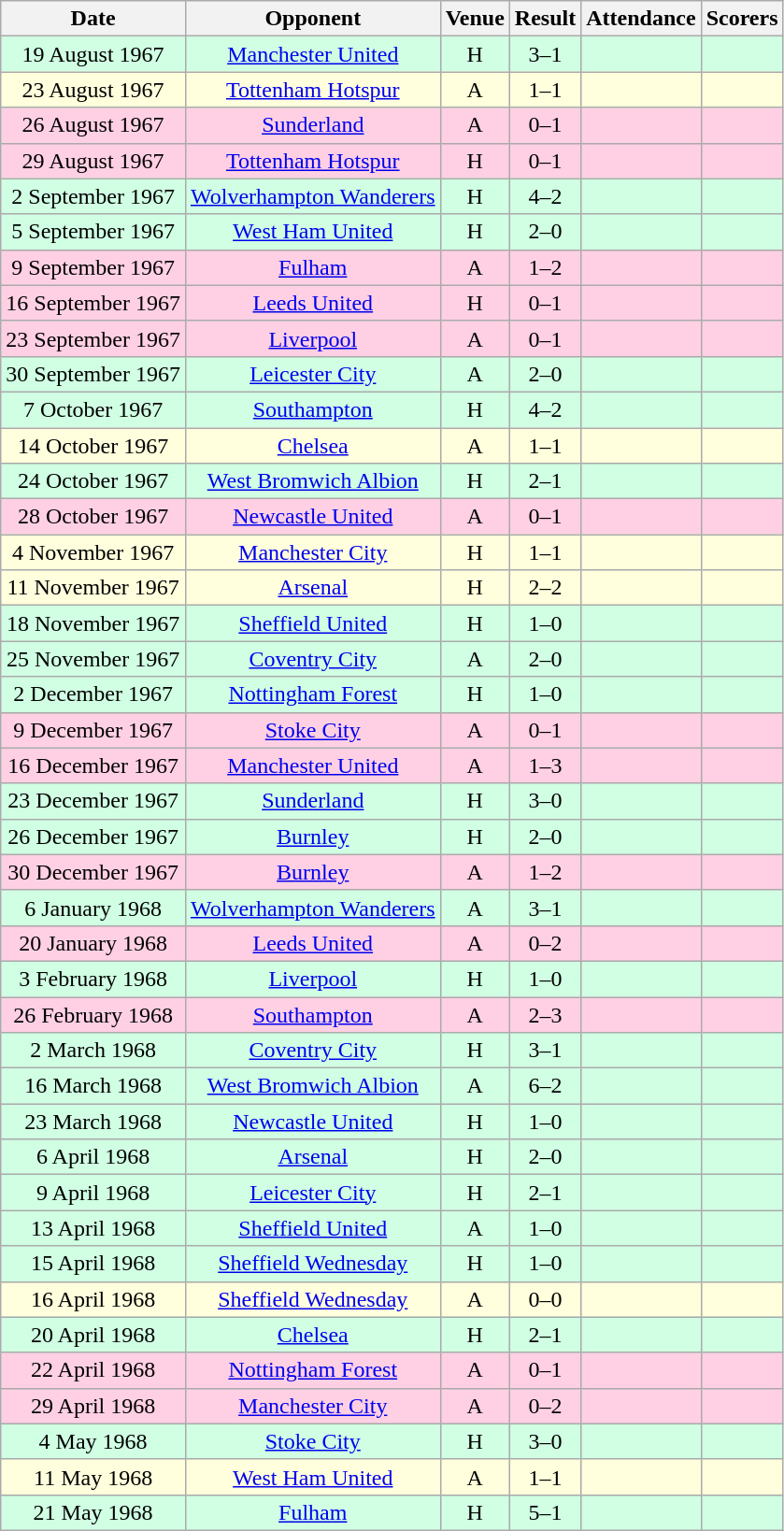<table class="wikitable sortable" style="font-size:100%; text-align:center">
<tr>
<th>Date</th>
<th>Opponent</th>
<th>Venue</th>
<th>Result</th>
<th>Attendance</th>
<th>Scorers</th>
</tr>
<tr style="background-color: #d0ffe3;">
<td>19 August 1967</td>
<td><a href='#'>Manchester United</a></td>
<td>H</td>
<td>3–1</td>
<td></td>
<td></td>
</tr>
<tr style="background-color: #ffffdd;">
<td>23 August 1967</td>
<td><a href='#'>Tottenham Hotspur</a></td>
<td>A</td>
<td>1–1</td>
<td></td>
<td></td>
</tr>
<tr style="background-color: #ffd0e3;">
<td>26 August 1967</td>
<td><a href='#'>Sunderland</a></td>
<td>A</td>
<td>0–1</td>
<td></td>
<td></td>
</tr>
<tr style="background-color: #ffd0e3;">
<td>29 August 1967</td>
<td><a href='#'>Tottenham Hotspur</a></td>
<td>H</td>
<td>0–1</td>
<td></td>
<td></td>
</tr>
<tr style="background-color: #d0ffe3;">
<td>2 September 1967</td>
<td><a href='#'>Wolverhampton Wanderers</a></td>
<td>H</td>
<td>4–2</td>
<td></td>
<td></td>
</tr>
<tr style="background-color: #d0ffe3;">
<td>5 September 1967</td>
<td><a href='#'>West Ham United</a></td>
<td>H</td>
<td>2–0</td>
<td></td>
<td></td>
</tr>
<tr style="background-color: #ffd0e3;">
<td>9 September 1967</td>
<td><a href='#'>Fulham</a></td>
<td>A</td>
<td>1–2</td>
<td></td>
<td></td>
</tr>
<tr style="background-color: #ffd0e3;">
<td>16 September 1967</td>
<td><a href='#'>Leeds United</a></td>
<td>H</td>
<td>0–1</td>
<td></td>
<td></td>
</tr>
<tr style="background-color: #ffd0e3;">
<td>23 September 1967</td>
<td><a href='#'>Liverpool</a></td>
<td>A</td>
<td>0–1</td>
<td></td>
<td></td>
</tr>
<tr style="background-color: #d0ffe3;">
<td>30 September 1967</td>
<td><a href='#'>Leicester City</a></td>
<td>A</td>
<td>2–0</td>
<td></td>
<td></td>
</tr>
<tr style="background-color: #d0ffe3;">
<td>7 October 1967</td>
<td><a href='#'>Southampton</a></td>
<td>H</td>
<td>4–2</td>
<td></td>
<td></td>
</tr>
<tr style="background-color: #ffffdd;">
<td>14 October 1967</td>
<td><a href='#'>Chelsea</a></td>
<td>A</td>
<td>1–1</td>
<td></td>
<td></td>
</tr>
<tr style="background-color: #d0ffe3;">
<td>24 October 1967</td>
<td><a href='#'>West Bromwich Albion</a></td>
<td>H</td>
<td>2–1</td>
<td></td>
<td></td>
</tr>
<tr style="background-color: #ffd0e3;">
<td>28 October 1967</td>
<td><a href='#'>Newcastle United</a></td>
<td>A</td>
<td>0–1</td>
<td></td>
<td></td>
</tr>
<tr style="background-color: #ffffdd;">
<td>4 November 1967</td>
<td><a href='#'>Manchester City</a></td>
<td>H</td>
<td>1–1</td>
<td></td>
<td></td>
</tr>
<tr style="background-color: #ffffdd;">
<td>11 November 1967</td>
<td><a href='#'>Arsenal</a></td>
<td>H</td>
<td>2–2</td>
<td></td>
<td></td>
</tr>
<tr style="background-color: #d0ffe3;">
<td>18 November 1967</td>
<td><a href='#'>Sheffield United</a></td>
<td>H</td>
<td>1–0</td>
<td></td>
<td></td>
</tr>
<tr style="background-color: #d0ffe3;">
<td>25 November 1967</td>
<td><a href='#'>Coventry City</a></td>
<td>A</td>
<td>2–0</td>
<td></td>
<td></td>
</tr>
<tr style="background-color: #d0ffe3;">
<td>2 December 1967</td>
<td><a href='#'>Nottingham Forest</a></td>
<td>H</td>
<td>1–0</td>
<td></td>
<td></td>
</tr>
<tr style="background-color: #ffd0e3;">
<td>9 December 1967</td>
<td><a href='#'>Stoke City</a></td>
<td>A</td>
<td>0–1</td>
<td></td>
<td></td>
</tr>
<tr style="background-color: #ffd0e3;">
<td>16 December 1967</td>
<td><a href='#'>Manchester United</a></td>
<td>A</td>
<td>1–3</td>
<td></td>
<td></td>
</tr>
<tr style="background-color: #d0ffe3;">
<td>23 December 1967</td>
<td><a href='#'>Sunderland</a></td>
<td>H</td>
<td>3–0</td>
<td></td>
<td></td>
</tr>
<tr style="background-color: #d0ffe3;">
<td>26 December 1967</td>
<td><a href='#'>Burnley</a></td>
<td>H</td>
<td>2–0</td>
<td></td>
<td></td>
</tr>
<tr style="background-color: #ffd0e3;">
<td>30 December 1967</td>
<td><a href='#'>Burnley</a></td>
<td>A</td>
<td>1–2</td>
<td></td>
<td></td>
</tr>
<tr style="background-color: #d0ffe3;">
<td>6 January 1968</td>
<td><a href='#'>Wolverhampton Wanderers</a></td>
<td>A</td>
<td>3–1</td>
<td></td>
<td></td>
</tr>
<tr style="background-color: #ffd0e3;">
<td>20 January 1968</td>
<td><a href='#'>Leeds United</a></td>
<td>A</td>
<td>0–2</td>
<td></td>
<td></td>
</tr>
<tr style="background-color: #d0ffe3;">
<td>3 February 1968</td>
<td><a href='#'>Liverpool</a></td>
<td>H</td>
<td>1–0</td>
<td></td>
<td></td>
</tr>
<tr style="background-color: #ffd0e3;">
<td>26 February 1968</td>
<td><a href='#'>Southampton</a></td>
<td>A</td>
<td>2–3</td>
<td></td>
<td></td>
</tr>
<tr style="background-color: #d0ffe3;">
<td>2 March 1968</td>
<td><a href='#'>Coventry City</a></td>
<td>H</td>
<td>3–1</td>
<td></td>
<td></td>
</tr>
<tr style="background-color: #d0ffe3;">
<td>16 March 1968</td>
<td><a href='#'>West Bromwich Albion</a></td>
<td>A</td>
<td>6–2</td>
<td></td>
<td></td>
</tr>
<tr style="background-color: #d0ffe3;">
<td>23 March 1968</td>
<td><a href='#'>Newcastle United</a></td>
<td>H</td>
<td>1–0</td>
<td></td>
<td></td>
</tr>
<tr style="background-color: #d0ffe3;">
<td>6 April 1968</td>
<td><a href='#'>Arsenal</a></td>
<td>H</td>
<td>2–0</td>
<td></td>
<td></td>
</tr>
<tr style="background-color: #d0ffe3;">
<td>9 April 1968</td>
<td><a href='#'>Leicester City</a></td>
<td>H</td>
<td>2–1</td>
<td></td>
<td></td>
</tr>
<tr style="background-color: #d0ffe3;">
<td>13 April 1968</td>
<td><a href='#'>Sheffield United</a></td>
<td>A</td>
<td>1–0</td>
<td></td>
<td></td>
</tr>
<tr style="background-color: #d0ffe3;">
<td>15 April 1968</td>
<td><a href='#'>Sheffield Wednesday</a></td>
<td>H</td>
<td>1–0</td>
<td></td>
<td></td>
</tr>
<tr style="background-color: #ffffdd;">
<td>16 April 1968</td>
<td><a href='#'>Sheffield Wednesday</a></td>
<td>A</td>
<td>0–0</td>
<td></td>
<td></td>
</tr>
<tr style="background-color: #d0ffe3;">
<td>20 April 1968</td>
<td><a href='#'>Chelsea</a></td>
<td>H</td>
<td>2–1</td>
<td></td>
<td></td>
</tr>
<tr style="background-color: #ffd0e3;">
<td>22 April 1968</td>
<td><a href='#'>Nottingham Forest</a></td>
<td>A</td>
<td>0–1</td>
<td></td>
<td></td>
</tr>
<tr style="background-color: #ffd0e3;">
<td>29 April 1968</td>
<td><a href='#'>Manchester City</a></td>
<td>A</td>
<td>0–2</td>
<td></td>
<td></td>
</tr>
<tr style="background-color: #d0ffe3;">
<td>4 May 1968</td>
<td><a href='#'>Stoke City</a></td>
<td>H</td>
<td>3–0</td>
<td></td>
<td></td>
</tr>
<tr style="background-color: #ffffdd;">
<td>11 May 1968</td>
<td><a href='#'>West Ham United</a></td>
<td>A</td>
<td>1–1</td>
<td></td>
<td></td>
</tr>
<tr style="background-color: #d0ffe3;">
<td>21 May 1968</td>
<td><a href='#'>Fulham</a></td>
<td>H</td>
<td>5–1</td>
<td></td>
<td></td>
</tr>
</table>
